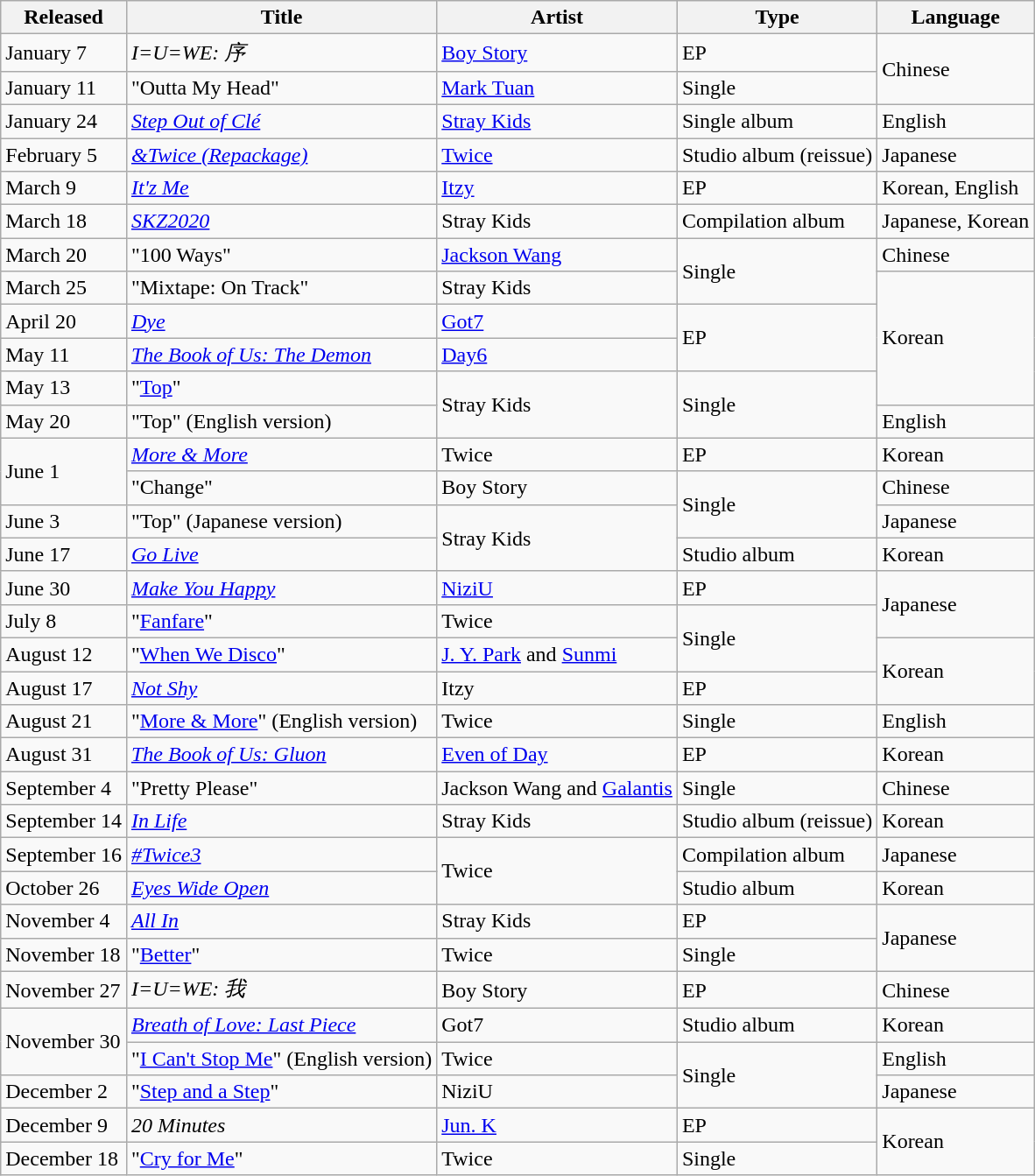<table class="wikitable plainrowheaders">
<tr>
<th scope="col">Released</th>
<th scope="col">Title</th>
<th scope="col">Artist</th>
<th scope="col">Type</th>
<th scope="col">Language</th>
</tr>
<tr>
<td>January 7</td>
<td><em>I=U=WE: 序</em></td>
<td><a href='#'>Boy Story</a></td>
<td>EP</td>
<td rowspan="2">Chinese</td>
</tr>
<tr>
<td>January 11</td>
<td>"Outta My Head"</td>
<td><a href='#'>Mark Tuan</a></td>
<td>Single</td>
</tr>
<tr>
<td>January 24</td>
<td><em><a href='#'>Step Out of Clé</a></em></td>
<td><a href='#'>Stray Kids</a></td>
<td>Single album</td>
<td>English</td>
</tr>
<tr>
<td>February 5</td>
<td><em><a href='#'>&Twice (Repackage)</a></em></td>
<td><a href='#'>Twice</a></td>
<td>Studio album (reissue)</td>
<td>Japanese</td>
</tr>
<tr>
<td>March 9</td>
<td><em><a href='#'>It'z Me</a></em></td>
<td><a href='#'>Itzy</a></td>
<td>EP</td>
<td>Korean, English</td>
</tr>
<tr>
<td>March 18</td>
<td><em><a href='#'>SKZ2020</a></em></td>
<td>Stray Kids</td>
<td>Compilation album</td>
<td>Japanese, Korean</td>
</tr>
<tr>
<td>March 20</td>
<td>"100 Ways"</td>
<td><a href='#'>Jackson Wang</a></td>
<td rowspan="2">Single</td>
<td>Chinese</td>
</tr>
<tr>
<td>March 25</td>
<td>"Mixtape: On Track"</td>
<td>Stray Kids</td>
<td rowspan="4">Korean</td>
</tr>
<tr>
<td>April 20</td>
<td><em><a href='#'>Dye</a></em></td>
<td><a href='#'>Got7</a></td>
<td rowspan="2">EP</td>
</tr>
<tr>
<td>May 11</td>
<td><em><a href='#'>The Book of Us: The Demon</a></em></td>
<td><a href='#'>Day6</a></td>
</tr>
<tr>
<td>May 13</td>
<td>"<a href='#'>Top</a>"</td>
<td rowspan="2">Stray Kids</td>
<td rowspan="2">Single</td>
</tr>
<tr>
<td>May 20</td>
<td>"Top" (English version)</td>
<td>English</td>
</tr>
<tr>
<td rowspan="2">June 1</td>
<td><em><a href='#'>More & More</a></em></td>
<td>Twice</td>
<td>EP</td>
<td>Korean</td>
</tr>
<tr>
<td>"Change"</td>
<td>Boy Story</td>
<td rowspan="2">Single</td>
<td>Chinese</td>
</tr>
<tr>
<td>June 3</td>
<td>"Top" (Japanese version)</td>
<td rowspan="2">Stray Kids</td>
<td>Japanese</td>
</tr>
<tr>
<td>June 17</td>
<td><em><a href='#'>Go Live</a></em></td>
<td>Studio album</td>
<td>Korean</td>
</tr>
<tr>
<td>June 30</td>
<td><em><a href='#'>Make You Happy</a></em></td>
<td><a href='#'>NiziU</a></td>
<td>EP</td>
<td rowspan="2">Japanese</td>
</tr>
<tr>
<td>July 8</td>
<td>"<a href='#'>Fanfare</a>"</td>
<td>Twice</td>
<td rowspan="2">Single</td>
</tr>
<tr>
<td>August 12</td>
<td>"<a href='#'>When We Disco</a>"</td>
<td><a href='#'>J. Y. Park</a> and <a href='#'>Sunmi</a></td>
<td rowspan="2">Korean</td>
</tr>
<tr>
<td>August 17</td>
<td><em><a href='#'>Not Shy</a></em></td>
<td>Itzy</td>
<td>EP</td>
</tr>
<tr>
<td>August 21</td>
<td>"<a href='#'>More & More</a>" (English version)</td>
<td>Twice</td>
<td>Single</td>
<td>English</td>
</tr>
<tr>
<td>August 31</td>
<td><em><a href='#'>The Book of Us: Gluon</a></em></td>
<td><a href='#'>Even of Day</a></td>
<td>EP</td>
<td>Korean</td>
</tr>
<tr>
<td>September 4</td>
<td>"Pretty Please"</td>
<td>Jackson Wang and <a href='#'>Galantis</a></td>
<td>Single</td>
<td>Chinese</td>
</tr>
<tr>
<td>September 14</td>
<td><em><a href='#'>In Life</a></em></td>
<td>Stray Kids</td>
<td>Studio album (reissue)</td>
<td>Korean</td>
</tr>
<tr>
<td>September 16</td>
<td><em><a href='#'>#Twice3</a></em></td>
<td rowspan="2">Twice</td>
<td>Compilation album</td>
<td>Japanese</td>
</tr>
<tr>
<td>October 26</td>
<td><em><a href='#'>Eyes Wide Open</a></em></td>
<td>Studio album</td>
<td>Korean</td>
</tr>
<tr>
<td>November 4</td>
<td><em><a href='#'>All In</a></em></td>
<td>Stray Kids</td>
<td>EP</td>
<td rowspan="2">Japanese</td>
</tr>
<tr>
<td>November 18</td>
<td>"<a href='#'>Better</a>"</td>
<td>Twice</td>
<td>Single</td>
</tr>
<tr>
<td>November 27</td>
<td><em>I=U=WE: 我</em></td>
<td>Boy Story</td>
<td>EP</td>
<td>Chinese</td>
</tr>
<tr>
<td rowspan="2">November 30</td>
<td><em><a href='#'>Breath of Love: Last Piece</a></em></td>
<td>Got7</td>
<td>Studio album</td>
<td>Korean</td>
</tr>
<tr>
<td>"<a href='#'>I Can't Stop Me</a>" (English version)</td>
<td>Twice</td>
<td rowspan="2">Single</td>
<td>English</td>
</tr>
<tr>
<td>December 2</td>
<td>"<a href='#'>Step and a Step</a>"</td>
<td>NiziU</td>
<td>Japanese</td>
</tr>
<tr>
<td>December 9</td>
<td><em>20 Minutes</em></td>
<td><a href='#'>Jun. K</a></td>
<td>EP</td>
<td rowspan="2">Korean</td>
</tr>
<tr>
<td>December 18</td>
<td>"<a href='#'>Cry for Me</a>"</td>
<td>Twice</td>
<td>Single</td>
</tr>
</table>
